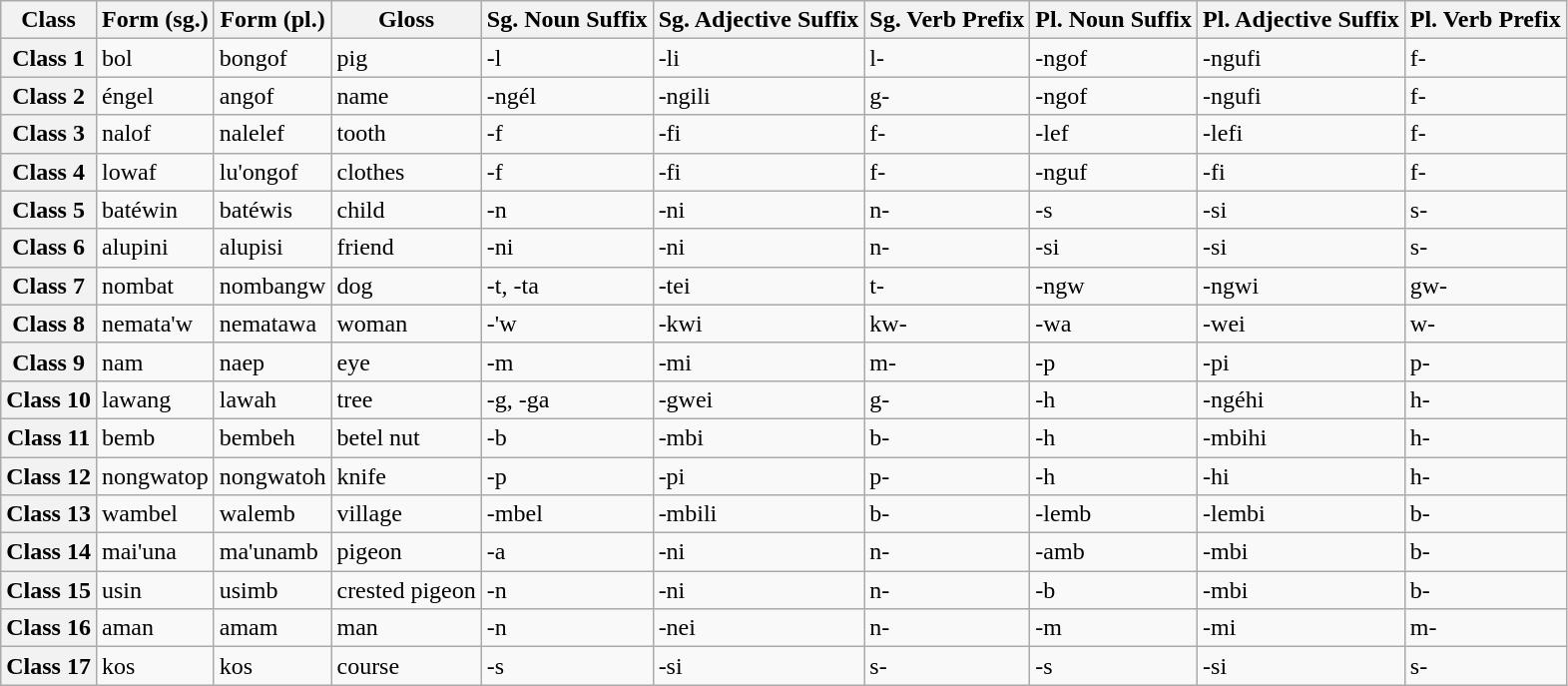<table class=wikitable>
<tr>
<th>Class</th>
<th>Form (sg.)</th>
<th>Form (pl.)</th>
<th>Gloss</th>
<th>Sg. Noun Suffix</th>
<th>Sg. Adjective Suffix</th>
<th>Sg. Verb Prefix</th>
<th>Pl. Noun Suffix</th>
<th>Pl. Adjective Suffix</th>
<th>Pl. Verb Prefix</th>
</tr>
<tr>
<th>Class 1</th>
<td>bol</td>
<td>bongof</td>
<td>pig</td>
<td>-l</td>
<td>-li</td>
<td>l-</td>
<td>-ngof</td>
<td>-ngufi</td>
<td>f-</td>
</tr>
<tr>
<th>Class 2</th>
<td>éngel</td>
<td>angof</td>
<td>name</td>
<td>-ngél</td>
<td>-ngili</td>
<td>g-</td>
<td>-ngof</td>
<td>-ngufi</td>
<td>f-</td>
</tr>
<tr>
<th>Class 3</th>
<td>nalof</td>
<td>nalelef</td>
<td>tooth</td>
<td>-f</td>
<td>-fi</td>
<td>f-</td>
<td>-lef</td>
<td>-lefi</td>
<td>f-</td>
</tr>
<tr>
<th>Class 4</th>
<td>lowaf</td>
<td>lu'ongof</td>
<td>clothes</td>
<td>-f</td>
<td>-fi</td>
<td>f-</td>
<td>-nguf</td>
<td>-fi</td>
<td>f-</td>
</tr>
<tr>
<th>Class 5</th>
<td>batéwin</td>
<td>batéwis</td>
<td>child</td>
<td>-n</td>
<td>-ni</td>
<td>n-</td>
<td>-s</td>
<td>-si</td>
<td>s-</td>
</tr>
<tr>
<th>Class 6</th>
<td>alupini</td>
<td>alupisi</td>
<td>friend</td>
<td>-ni</td>
<td>-ni</td>
<td>n-</td>
<td>-si</td>
<td>-si</td>
<td>s-</td>
</tr>
<tr>
<th>Class 7</th>
<td>nombat</td>
<td>nombangw</td>
<td>dog</td>
<td>-t, -ta</td>
<td>-tei</td>
<td>t-</td>
<td>-ngw</td>
<td>-ngwi</td>
<td>gw-</td>
</tr>
<tr>
<th>Class 8</th>
<td>nemata'w</td>
<td>nematawa</td>
<td>woman</td>
<td>-'w</td>
<td>-kwi</td>
<td>kw-</td>
<td>-wa</td>
<td>-wei</td>
<td>w-</td>
</tr>
<tr>
<th>Class 9</th>
<td>nam</td>
<td>naep</td>
<td>eye</td>
<td>-m</td>
<td>-mi</td>
<td>m-</td>
<td>-p</td>
<td>-pi</td>
<td>p-</td>
</tr>
<tr>
<th>Class 10</th>
<td>lawang</td>
<td>lawah</td>
<td>tree</td>
<td>-g, -ga</td>
<td>-gwei</td>
<td>g-</td>
<td>-h</td>
<td>-ngéhi</td>
<td>h-</td>
</tr>
<tr>
<th>Class 11</th>
<td>bemb</td>
<td>bembeh</td>
<td>betel nut</td>
<td>-b</td>
<td>-mbi</td>
<td>b-</td>
<td>-h</td>
<td>-mbihi</td>
<td>h-</td>
</tr>
<tr>
<th>Class 12</th>
<td>nongwatop</td>
<td>nongwatoh</td>
<td>knife</td>
<td>-p</td>
<td>-pi</td>
<td>p-</td>
<td>-h</td>
<td>-hi</td>
<td>h-</td>
</tr>
<tr>
<th>Class 13</th>
<td>wambel</td>
<td>walemb</td>
<td>village</td>
<td>-mbel</td>
<td>-mbili</td>
<td>b-</td>
<td>-lemb</td>
<td>-lembi</td>
<td>b-</td>
</tr>
<tr>
<th>Class 14</th>
<td>mai'una</td>
<td>ma'unamb</td>
<td>pigeon</td>
<td>-a</td>
<td>-ni</td>
<td>n-</td>
<td>-amb</td>
<td>-mbi</td>
<td>b-</td>
</tr>
<tr>
<th>Class 15</th>
<td>usin</td>
<td>usimb</td>
<td>crested pigeon</td>
<td>-n</td>
<td>-ni</td>
<td>n-</td>
<td>-b</td>
<td>-mbi</td>
<td>b-</td>
</tr>
<tr>
<th>Class 16</th>
<td>aman</td>
<td>amam</td>
<td>man</td>
<td>-n</td>
<td>-nei</td>
<td>n-</td>
<td>-m</td>
<td>-mi</td>
<td>m-</td>
</tr>
<tr>
<th>Class 17</th>
<td>kos</td>
<td>kos</td>
<td>course</td>
<td>-s</td>
<td>-si</td>
<td>s-</td>
<td>-s</td>
<td>-si</td>
<td>s-</td>
</tr>
</table>
